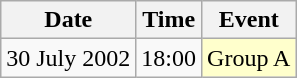<table class = "wikitable" style="text-align:center;">
<tr>
<th>Date</th>
<th>Time</th>
<th>Event</th>
</tr>
<tr>
<td>30 July 2002</td>
<td>18:00</td>
<td bgcolor=ffffcc>Group A</td>
</tr>
</table>
